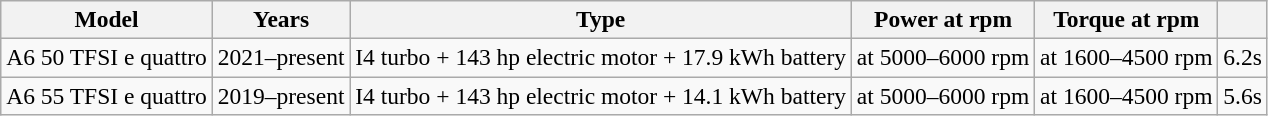<table class="wikitable collapsible" style="font-size:98%;">
<tr>
<th>Model</th>
<th>Years</th>
<th>Type</th>
<th>Power at rpm</th>
<th>Torque at rpm</th>
<th></th>
</tr>
<tr>
<td>A6 50 TFSI e quattro</td>
<td>2021–present</td>
<td> I4 turbo + 143 hp electric motor + 17.9 kWh battery</td>
<td> at 5000–6000 rpm</td>
<td> at 1600–4500 rpm</td>
<td>6.2s</td>
</tr>
<tr>
<td>A6 55 TFSI e quattro</td>
<td>2019–present</td>
<td> I4 turbo + 143 hp electric motor + 14.1 kWh battery</td>
<td> at 5000–6000 rpm</td>
<td> at 1600–4500 rpm</td>
<td>5.6s</td>
</tr>
</table>
